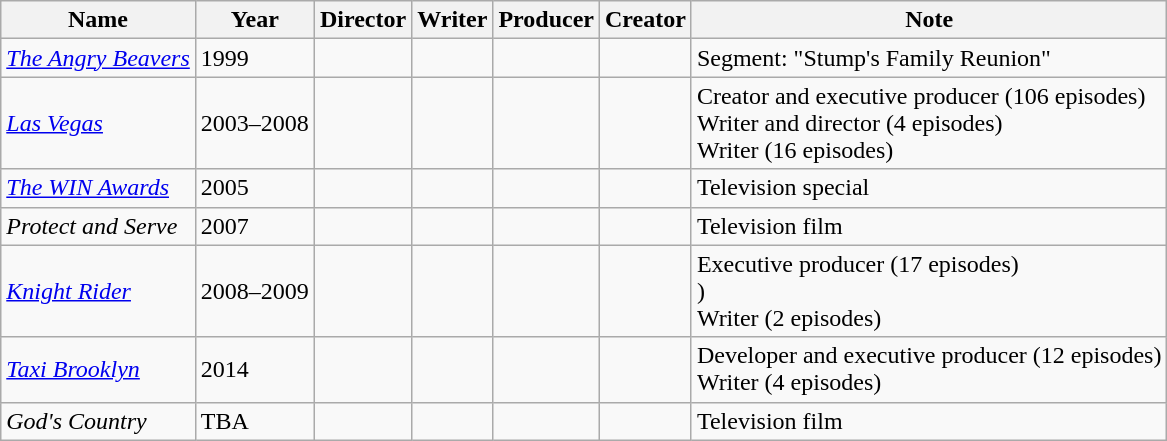<table class="wikitable sortable">
<tr>
<th>Name</th>
<th>Year</th>
<th>Director</th>
<th>Writer</th>
<th>Producer</th>
<th>Creator</th>
<th>Note</th>
</tr>
<tr>
<td><em><a href='#'>The Angry Beavers</a></em></td>
<td>1999</td>
<td></td>
<td></td>
<td></td>
<td></td>
<td>Segment: "Stump's Family Reunion"</td>
</tr>
<tr>
<td><em><a href='#'>Las Vegas</a></em></td>
<td>2003–2008</td>
<td></td>
<td></td>
<td></td>
<td></td>
<td>Creator and executive producer (106 episodes)<br>Writer and director (4 episodes)<br>Writer (16 episodes)</td>
</tr>
<tr>
<td><em><a href='#'>The WIN Awards</a></em></td>
<td>2005</td>
<td></td>
<td></td>
<td></td>
<td></td>
<td>Television special</td>
</tr>
<tr>
<td><em>Protect and Serve</em></td>
<td>2007</td>
<td></td>
<td></td>
<td></td>
<td></td>
<td>Television film</td>
</tr>
<tr>
<td><em><a href='#'>Knight Rider</a></em></td>
<td>2008–2009</td>
<td></td>
<td></td>
<td></td>
<td></td>
<td>Executive producer (17 episodes)<br>)<br>Writer (2 episodes)</td>
</tr>
<tr>
<td><em><a href='#'>Taxi Brooklyn</a></em></td>
<td>2014</td>
<td></td>
<td></td>
<td></td>
<td></td>
<td>Developer and executive producer (12 episodes)<br>Writer (4 episodes)</td>
</tr>
<tr>
<td><em>God's Country</em></td>
<td>TBA</td>
<td></td>
<td></td>
<td></td>
<td></td>
<td>Television film</td>
</tr>
</table>
